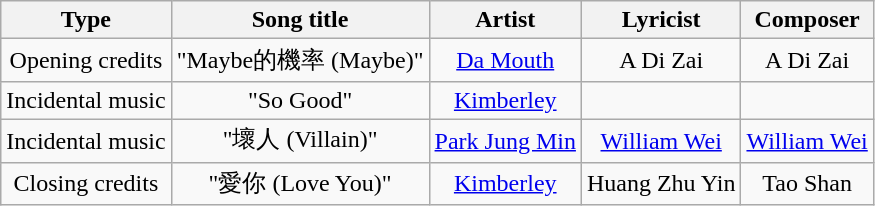<table class="wikitable">
<tr>
<th>Type</th>
<th>Song title</th>
<th>Artist</th>
<th>Lyricist</th>
<th>Composer</th>
</tr>
<tr align=center>
<td>Opening credits</td>
<td>"Maybe的機率 (Maybe)"</td>
<td><a href='#'>Da Mouth</a></td>
<td>A Di Zai</td>
<td>A Di Zai</td>
</tr>
<tr align=center>
<td>Incidental music</td>
<td>"So Good"</td>
<td><a href='#'>Kimberley</a></td>
<td></td>
<td></td>
</tr>
<tr align=center>
<td>Incidental music</td>
<td>"壞人 (Villain)"</td>
<td><a href='#'>Park Jung Min</a></td>
<td><a href='#'>William Wei</a></td>
<td><a href='#'>William Wei</a></td>
</tr>
<tr align=center>
<td>Closing credits</td>
<td>"愛你 (Love You)"</td>
<td><a href='#'>Kimberley</a></td>
<td>Huang Zhu Yin</td>
<td>Tao Shan</td>
</tr>
</table>
